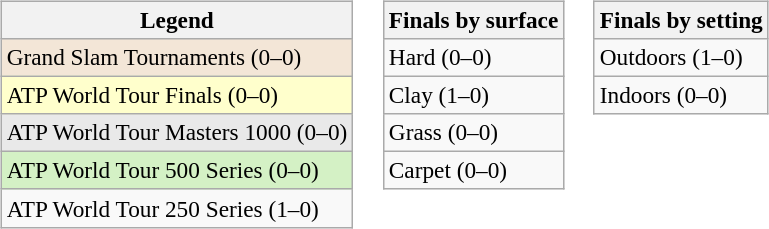<table>
<tr valign=top>
<td><br><table class=wikitable style=font-size:97%>
<tr>
<th>Legend</th>
</tr>
<tr style="background:#f3e6d7;">
<td>Grand Slam Tournaments (0–0)</td>
</tr>
<tr style="background:#ffc;">
<td>ATP World Tour Finals (0–0)</td>
</tr>
<tr style="background:#e9e9e9;">
<td>ATP World Tour Masters 1000 (0–0)</td>
</tr>
<tr style="background:#d4f1c5;">
<td>ATP World Tour 500 Series (0–0)</td>
</tr>
<tr>
<td>ATP World Tour 250 Series (1–0)</td>
</tr>
</table>
</td>
<td><br><table class=wikitable style=font-size:97%>
<tr>
<th>Finals by surface</th>
</tr>
<tr>
<td>Hard (0–0)</td>
</tr>
<tr>
<td>Clay (1–0)</td>
</tr>
<tr>
<td>Grass (0–0)</td>
</tr>
<tr>
<td>Carpet (0–0)</td>
</tr>
</table>
</td>
<td><br><table class=wikitable style=font-size:97%>
<tr>
<th>Finals by setting</th>
</tr>
<tr>
<td>Outdoors (1–0)</td>
</tr>
<tr>
<td>Indoors (0–0)</td>
</tr>
</table>
</td>
</tr>
</table>
